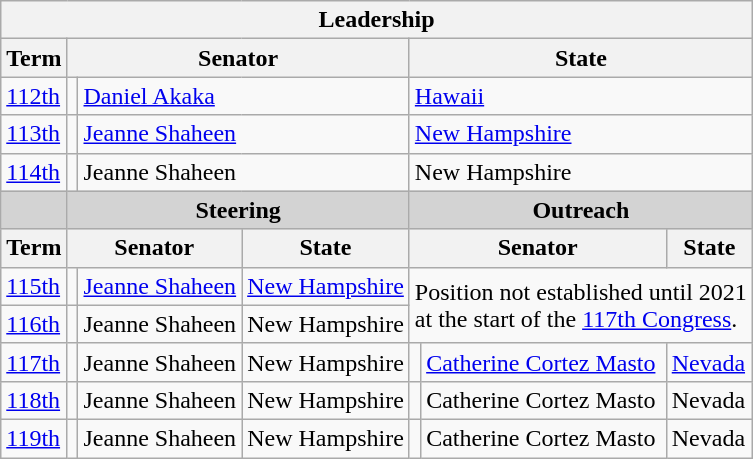<table class=wikitable>
<tr>
<th colspan=7>Leadership</th>
</tr>
<tr>
<th>Term</th>
<th colspan=3>Senator</th>
<th colspan=3>State</th>
</tr>
<tr>
<td><a href='#'>112th</a></td>
<td></td>
<td colspan=2><a href='#'>Daniel Akaka</a></td>
<td colspan=3><a href='#'>Hawaii</a></td>
</tr>
<tr>
<td><a href='#'>113th</a></td>
<td></td>
<td colspan=2><a href='#'>Jeanne Shaheen</a></td>
<td colspan=3><a href='#'>New Hampshire</a></td>
</tr>
<tr>
<td><a href='#'>114th</a></td>
<td></td>
<td colspan=2>Jeanne Shaheen</td>
<td colspan=3>New Hampshire</td>
</tr>
<tr style="background:lightgray;text-align:center;">
<td></td>
<td colspan=3><strong>Steering</strong></td>
<td colspan=3><strong>Outreach</strong></td>
</tr>
<tr>
<th>Term</th>
<th colspan=2>Senator</th>
<th>State</th>
<th colspan=2>Senator</th>
<th>State</th>
</tr>
<tr>
<td><a href='#'>115th</a></td>
<td></td>
<td><a href='#'>Jeanne Shaheen</a></td>
<td><a href='#'>New Hampshire</a></td>
<td colspan=3; rowspan=2>Position not established until 2021<br>at the start of the <a href='#'>117th Congress</a>.</td>
</tr>
<tr>
<td><a href='#'>116th</a></td>
<td></td>
<td>Jeanne Shaheen</td>
<td>New Hampshire</td>
</tr>
<tr>
<td><a href='#'>117th</a></td>
<td></td>
<td>Jeanne Shaheen</td>
<td>New Hampshire</td>
<td></td>
<td><a href='#'>Catherine Cortez Masto</a></td>
<td><a href='#'>Nevada</a></td>
</tr>
<tr>
<td><a href='#'>118th</a></td>
<td></td>
<td>Jeanne Shaheen</td>
<td>New Hampshire</td>
<td></td>
<td>Catherine Cortez Masto</td>
<td>Nevada</td>
</tr>
<tr>
<td><a href='#'>119th</a></td>
<td></td>
<td>Jeanne Shaheen </td>
<td>New Hampshire</td>
<td></td>
<td>Catherine Cortez Masto</td>
<td>Nevada</td>
</tr>
</table>
